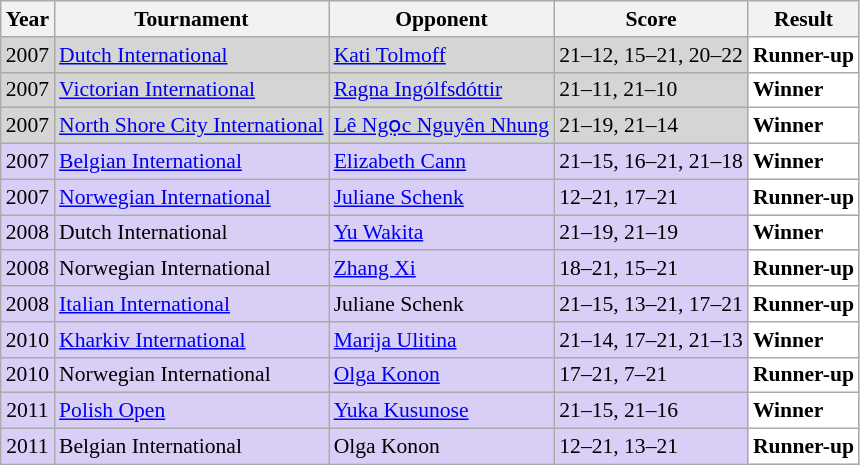<table class="sortable wikitable" style="font-size:90%;">
<tr>
<th>Year</th>
<th>Tournament</th>
<th>Opponent</th>
<th>Score</th>
<th>Result</th>
</tr>
<tr style="background:#D5D5D5">
<td align="center">2007</td>
<td align="left"><a href='#'>Dutch International</a></td>
<td align="left"> <a href='#'>Kati Tolmoff</a></td>
<td align="left">21–12, 15–21, 20–22</td>
<td style="text-align:left; background:white"> <strong>Runner-up</strong></td>
</tr>
<tr style="background:#D5D5D5">
<td align="center">2007</td>
<td align="left"><a href='#'>Victorian International</a></td>
<td align="left"> <a href='#'>Ragna Ingólfsdóttir</a></td>
<td align="left">21–11, 21–10</td>
<td style="text-align:left; background:white"> <strong>Winner</strong></td>
</tr>
<tr style="background:#D5D5D5">
<td align="center">2007</td>
<td align="left"><a href='#'>North Shore City International</a></td>
<td align="left"> <a href='#'>Lê Ngọc Nguyên Nhung</a></td>
<td align="left">21–19, 21–14</td>
<td style="text-align:left; background:white"> <strong>Winner</strong></td>
</tr>
<tr style="background:#D8CEF6">
<td align="center">2007</td>
<td align="left"><a href='#'>Belgian International</a></td>
<td align="left"> <a href='#'>Elizabeth Cann</a></td>
<td align="left">21–15, 16–21, 21–18</td>
<td style="text-align:left; background:white"> <strong>Winner</strong></td>
</tr>
<tr style="background:#D8CEF6">
<td align="center">2007</td>
<td align="left"><a href='#'>Norwegian International</a></td>
<td align="left"> <a href='#'>Juliane Schenk</a></td>
<td align="left">12–21, 17–21</td>
<td style="text-align:left; background:white"> <strong>Runner-up</strong></td>
</tr>
<tr style="background:#D8CEF6">
<td align="center">2008</td>
<td align="left">Dutch International</td>
<td align="left"> <a href='#'>Yu Wakita</a></td>
<td align="left">21–19, 21–19</td>
<td style="text-align:left; background:white"> <strong>Winner</strong></td>
</tr>
<tr style="background:#D8CEF6">
<td align="center">2008</td>
<td align="left">Norwegian International</td>
<td align="left"> <a href='#'>Zhang Xi</a></td>
<td align="left">18–21, 15–21</td>
<td style="text-align:left; background:white"> <strong>Runner-up</strong></td>
</tr>
<tr style="background:#D8CEF6">
<td align="center">2008</td>
<td align="left"><a href='#'>Italian International</a></td>
<td align="left"> Juliane Schenk</td>
<td align="left">21–15, 13–21, 17–21</td>
<td style="text-align:left; background:white"> <strong>Runner-up</strong></td>
</tr>
<tr style="background:#D8CEF6">
<td align="center">2010</td>
<td align="left"><a href='#'>Kharkiv International</a></td>
<td align="left"> <a href='#'>Marija Ulitina</a></td>
<td align="left">21–14, 17–21, 21–13</td>
<td style="text-align:left; background:white"> <strong>Winner</strong></td>
</tr>
<tr style="background:#D8CEF6">
<td align="center">2010</td>
<td align="left">Norwegian International</td>
<td align="left"> <a href='#'>Olga Konon</a></td>
<td align="left">17–21, 7–21</td>
<td style="text-align:left; background:white"> <strong>Runner-up</strong></td>
</tr>
<tr style="background:#D8CEF6">
<td align="center">2011</td>
<td align="left"><a href='#'>Polish Open</a></td>
<td align="left"> <a href='#'>Yuka Kusunose</a></td>
<td align="left">21–15, 21–16</td>
<td style="text-align:left; background:white"> <strong>Winner</strong></td>
</tr>
<tr style="background:#D8CEF6">
<td align="center">2011</td>
<td align="left">Belgian International</td>
<td align="left"> Olga Konon</td>
<td align="left">12–21, 13–21</td>
<td style="text-align:left; background:white"> <strong>Runner-up</strong></td>
</tr>
</table>
